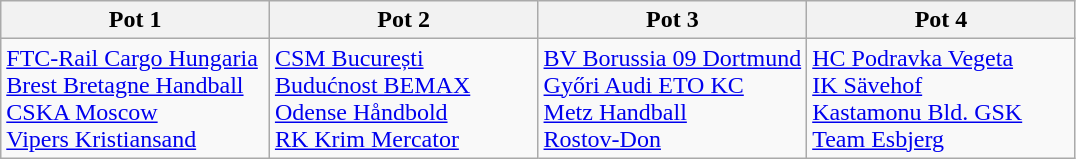<table class="wikitable">
<tr>
<th style="width:25%;">Pot 1</th>
<th style="width:25%;">Pot 2</th>
<th style="width:25%;">Pot 3</th>
<th style="width:25%;">Pot 4</th>
</tr>
<tr>
<td valign="top"> <a href='#'>FTC-Rail Cargo Hungaria</a><br> <a href='#'>Brest Bretagne Handball</a><br> <a href='#'>CSKA Moscow</a><br> <a href='#'>Vipers Kristiansand</a></td>
<td valign="top"> <a href='#'>CSM București</a><br> <a href='#'>Budućnost BEMAX</a><br> <a href='#'>Odense Håndbold</a><br> <a href='#'>RK Krim Mercator</a></td>
<td valign="top"> <a href='#'>BV Borussia 09 Dortmund</a><br> <a href='#'>Győri Audi ETO KC</a><br> <a href='#'>Metz Handball</a><br> <a href='#'>Rostov-Don</a></td>
<td valign="top"> <a href='#'>HC Podravka Vegeta</a><br> <a href='#'>IK Sävehof</a><br> <a href='#'>Kastamonu Bld. GSK</a><br> <a href='#'>Team Esbjerg</a></td>
</tr>
</table>
